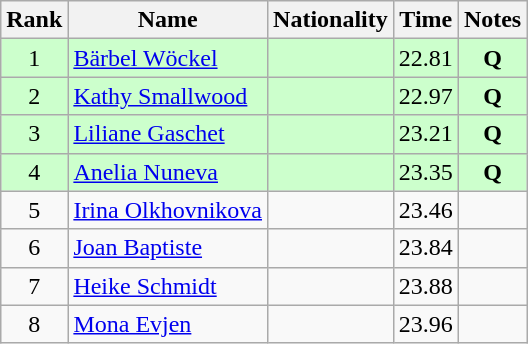<table class="wikitable sortable" style="text-align:center">
<tr>
<th>Rank</th>
<th>Name</th>
<th>Nationality</th>
<th>Time</th>
<th>Notes</th>
</tr>
<tr bgcolor=ccffcc>
<td>1</td>
<td align=left><a href='#'>Bärbel Wöckel</a></td>
<td align=left></td>
<td>22.81</td>
<td><strong>Q</strong></td>
</tr>
<tr bgcolor=ccffcc>
<td>2</td>
<td align=left><a href='#'>Kathy Smallwood</a></td>
<td align=left></td>
<td>22.97</td>
<td><strong>Q</strong></td>
</tr>
<tr bgcolor=ccffcc>
<td>3</td>
<td align=left><a href='#'>Liliane Gaschet</a></td>
<td align=left></td>
<td>23.21</td>
<td><strong>Q</strong></td>
</tr>
<tr bgcolor=ccffcc>
<td>4</td>
<td align=left><a href='#'>Anelia Nuneva</a></td>
<td align=left></td>
<td>23.35</td>
<td><strong>Q</strong></td>
</tr>
<tr>
<td>5</td>
<td align=left><a href='#'>Irina Olkhovnikova</a></td>
<td align=left></td>
<td>23.46</td>
<td></td>
</tr>
<tr>
<td>6</td>
<td align=left><a href='#'>Joan Baptiste</a></td>
<td align=left></td>
<td>23.84</td>
<td></td>
</tr>
<tr>
<td>7</td>
<td align=left><a href='#'>Heike Schmidt</a></td>
<td align=left></td>
<td>23.88</td>
<td></td>
</tr>
<tr>
<td>8</td>
<td align=left><a href='#'>Mona Evjen</a></td>
<td align=left></td>
<td>23.96</td>
<td></td>
</tr>
</table>
